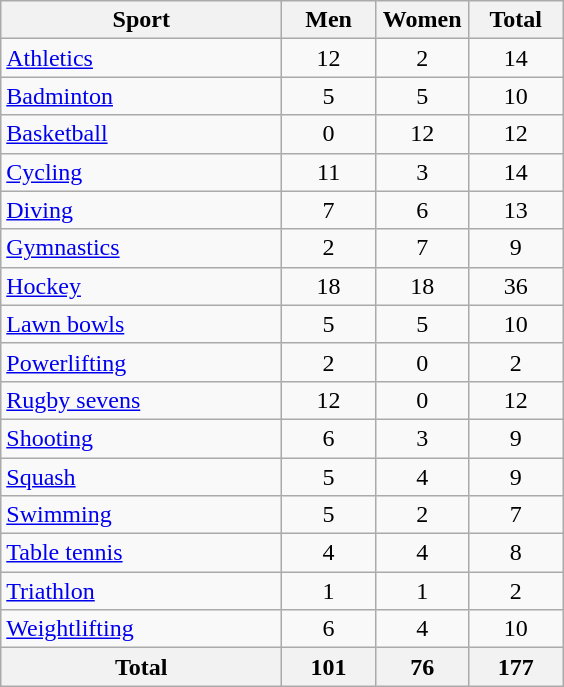<table class="wikitable sortable" style="text-align:center;">
<tr>
<th width=180>Sport</th>
<th width=55>Men</th>
<th width=55>Women</th>
<th width=55>Total</th>
</tr>
<tr>
<td align=left><a href='#'>Athletics</a></td>
<td>12</td>
<td>2</td>
<td>14</td>
</tr>
<tr>
<td align=left><a href='#'>Badminton</a></td>
<td>5</td>
<td>5</td>
<td>10</td>
</tr>
<tr>
<td align=left><a href='#'>Basketball</a></td>
<td>0</td>
<td>12</td>
<td>12</td>
</tr>
<tr>
<td align=left><a href='#'>Cycling</a></td>
<td>11</td>
<td>3</td>
<td>14</td>
</tr>
<tr>
<td align=left><a href='#'>Diving</a></td>
<td>7</td>
<td>6</td>
<td>13</td>
</tr>
<tr>
<td align=left><a href='#'>Gymnastics</a></td>
<td>2</td>
<td>7</td>
<td>9</td>
</tr>
<tr>
<td align=left><a href='#'>Hockey</a></td>
<td>18</td>
<td>18</td>
<td>36</td>
</tr>
<tr>
<td align=left><a href='#'>Lawn bowls</a></td>
<td>5</td>
<td>5</td>
<td>10</td>
</tr>
<tr>
<td align=left><a href='#'>Powerlifting</a></td>
<td>2</td>
<td>0</td>
<td>2</td>
</tr>
<tr>
<td align=left><a href='#'>Rugby sevens</a></td>
<td>12</td>
<td>0</td>
<td>12</td>
</tr>
<tr>
<td align=left><a href='#'>Shooting</a></td>
<td>6</td>
<td>3</td>
<td>9</td>
</tr>
<tr>
<td align=left><a href='#'>Squash</a></td>
<td>5</td>
<td>4</td>
<td>9</td>
</tr>
<tr>
<td align=left><a href='#'>Swimming</a></td>
<td>5</td>
<td>2</td>
<td>7</td>
</tr>
<tr>
<td align=left><a href='#'>Table tennis</a></td>
<td>4</td>
<td>4</td>
<td>8</td>
</tr>
<tr>
<td align=left><a href='#'>Triathlon</a></td>
<td>1</td>
<td>1</td>
<td>2</td>
</tr>
<tr>
<td align=left><a href='#'>Weightlifting</a></td>
<td>6</td>
<td>4</td>
<td>10</td>
</tr>
<tr>
<th>Total</th>
<th>101</th>
<th>76</th>
<th>177</th>
</tr>
</table>
